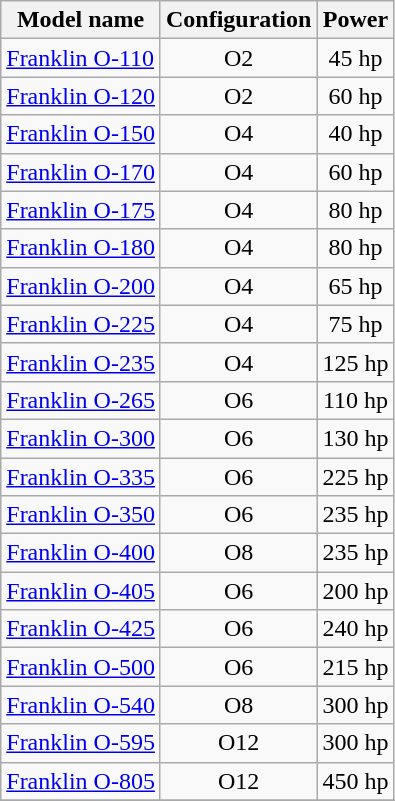<table class="wikitable sortable">
<tr>
<th>Model name</th>
<th>Configuration</th>
<th>Power</th>
</tr>
<tr>
<td align=left><a href='#'>Franklin O-110</a></td>
<td align=center>O2</td>
<td align=center>45 hp</td>
</tr>
<tr>
<td align=left><a href='#'>Franklin O-120</a></td>
<td align=center>O2</td>
<td align=center>60 hp</td>
</tr>
<tr>
<td align=left><a href='#'>Franklin O-150</a></td>
<td align=center>O4</td>
<td align=center>40 hp</td>
</tr>
<tr>
<td align=left><a href='#'>Franklin O-170</a></td>
<td align=center>O4</td>
<td align=center>60 hp</td>
</tr>
<tr>
<td align=left><a href='#'>Franklin O-175</a></td>
<td align=center>O4</td>
<td align=center>80 hp</td>
</tr>
<tr>
<td align=left><a href='#'>Franklin O-180</a></td>
<td align=center>O4</td>
<td align=center>80 hp</td>
</tr>
<tr>
<td align=left><a href='#'>Franklin O-200</a></td>
<td align=center>O4</td>
<td align=center>65 hp</td>
</tr>
<tr>
<td align=left><a href='#'>Franklin O-225</a></td>
<td align=center>O4</td>
<td align=center>75 hp</td>
</tr>
<tr>
<td align=left><a href='#'>Franklin O-235</a></td>
<td align=center>O4</td>
<td align=center>125 hp</td>
</tr>
<tr>
<td align=left><a href='#'>Franklin O-265</a></td>
<td align=center>O6</td>
<td align=center>110 hp</td>
</tr>
<tr>
<td align=left><a href='#'>Franklin O-300</a></td>
<td align=center>O6</td>
<td align=center>130 hp</td>
</tr>
<tr>
<td align=left><a href='#'>Franklin O-335</a></td>
<td align=center>O6</td>
<td align=center>225 hp</td>
</tr>
<tr>
<td align=left><a href='#'>Franklin O-350</a></td>
<td align=center>O6</td>
<td align=center>235 hp</td>
</tr>
<tr>
<td align=left><a href='#'>Franklin O-400</a></td>
<td align=center>O8</td>
<td align=center>235 hp</td>
</tr>
<tr>
<td align=left><a href='#'>Franklin O-405</a></td>
<td align=center>O6</td>
<td align=center>200 hp</td>
</tr>
<tr>
<td align=left><a href='#'>Franklin O-425</a></td>
<td align=center>O6</td>
<td align=center>240 hp</td>
</tr>
<tr>
<td align=left><a href='#'>Franklin O-500</a></td>
<td align=center>O6</td>
<td align=center>215 hp</td>
</tr>
<tr>
<td align=left><a href='#'>Franklin O-540</a></td>
<td align=center>O8</td>
<td align=center>300 hp</td>
</tr>
<tr>
<td align=left><a href='#'>Franklin O-595</a></td>
<td align=center>O12</td>
<td align=center>300 hp</td>
</tr>
<tr>
<td align=left><a href='#'>Franklin O-805</a></td>
<td align=center>O12</td>
<td align=center>450 hp</td>
</tr>
<tr>
</tr>
</table>
